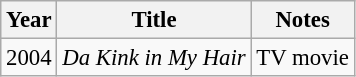<table class="wikitable" style="font-size: 95%;">
<tr>
<th>Year</th>
<th>Title</th>
<th>Notes</th>
</tr>
<tr>
<td>2004</td>
<td><em>Da Kink in My Hair</em></td>
<td>TV movie</td>
</tr>
</table>
